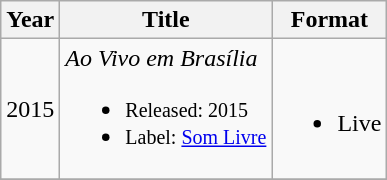<table class="wikitable">
<tr>
<th>Year</th>
<th>Title</th>
<th>Format</th>
</tr>
<tr>
<td rowspan="1" align="center">2015</td>
<td><em>Ao Vivo em Brasília</em><br><ul><li><small>Released: 2015</small></li><li><small>Label: <a href='#'>Som Livre</a></small></li></ul></td>
<td align="left"><br><ul><li>Live</li></ul></td>
</tr>
<tr>
</tr>
</table>
